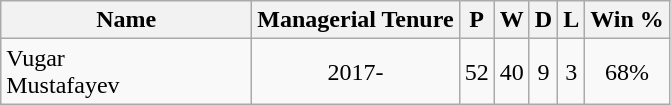<table class="wikitable sortable" style="text-align: center;">
<tr>
<th style="width:10em">Name</th>
<th>Managerial Tenure</th>
<th>P</th>
<th>W</th>
<th>D</th>
<th>L</th>
<th>Win %</th>
</tr>
<tr>
<td align="left">Vugar<br>Mustafayev</td>
<td>2017-</td>
<td>52</td>
<td>40</td>
<td>9</td>
<td>3</td>
<td>68%</td>
</tr>
</table>
